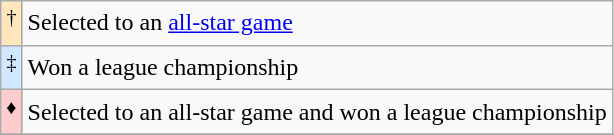<table class="wikitable">
<tr>
<td style="background-color:#ffe6bd" align="center"><sup>†</sup></td>
<td colspan="5">Selected to an <a href='#'>all-star game</a></td>
</tr>
<tr>
<td style="background-color:#D0E7FF" align="center"><sup>‡</sup></td>
<td colspan="5">Won a league championship</td>
</tr>
<tr>
<td style="background-color:#FFCCCC" align="center"><sup>♦</sup></td>
<td colspan="5">Selected to an all-star game and won a league championship</td>
</tr>
<tr>
</tr>
</table>
